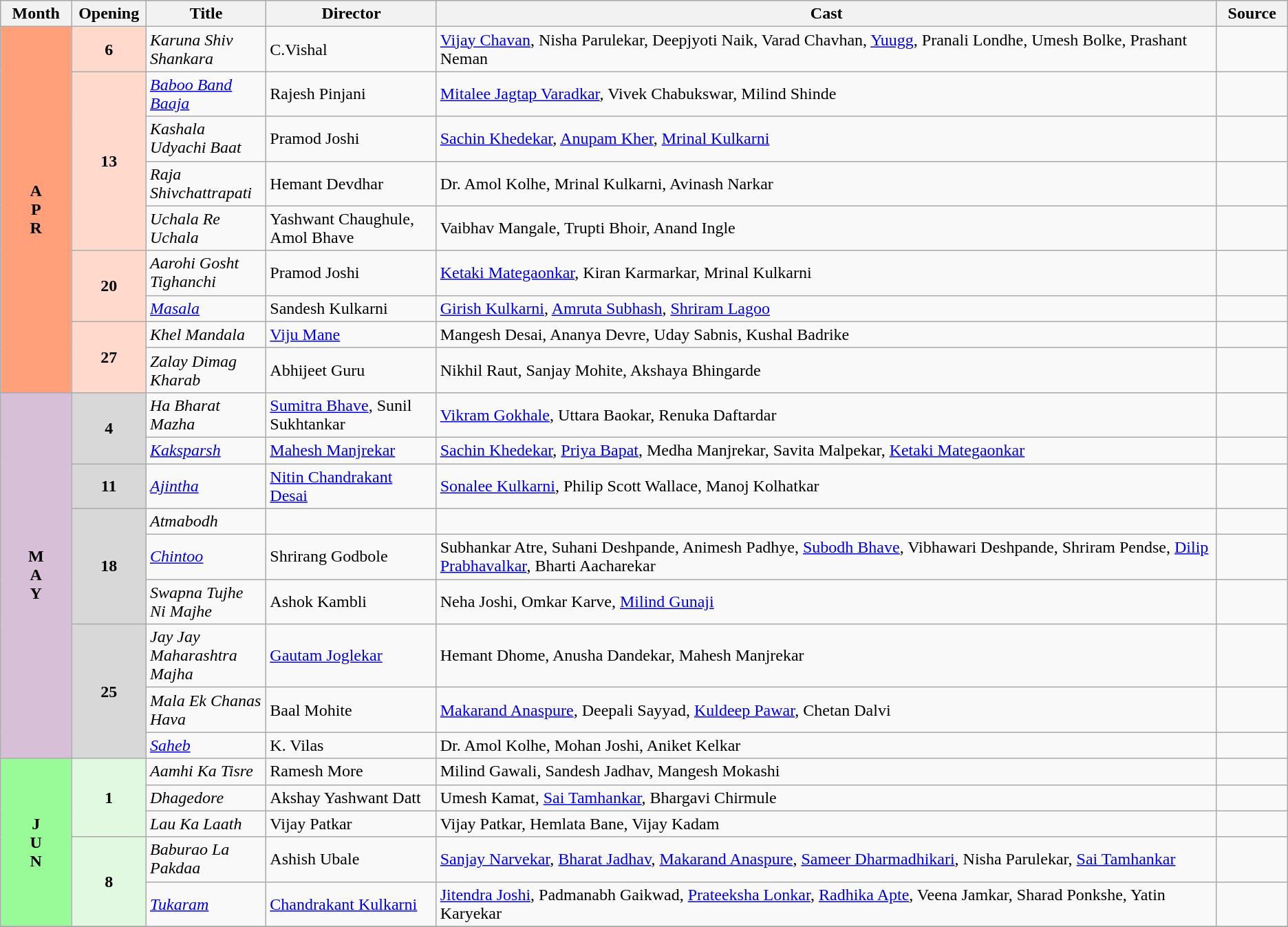<table class="wikitable">
<tr style="background:#b0e0e6; text-align:center;">
<th style="width:5%; colspan="2"><strong>Month</strong></th>
<th style="width:5%;"><strong>Opening</strong></th>
<th style="width:8%;"><strong>Title</strong></th>
<th style="width:12%;"><strong>Director</strong></th>
<th style="width:55%;"><strong>Cast</strong></th>
<th style="width:5%;"><strong>Source</strong></th>
</tr>
<tr>
<td rowspan="9" style="text-align:center; background:#ffa07a;"><strong>A<br>P<br>R</strong></td>
<td rowspan="1" style="text-align:center; background:#ffdacc;"><strong>6</strong></td>
<td><em>Karuna Shiv Shankara</em></td>
<td>C.Vishal</td>
<td><a href='#'>Vijay Chavan</a>, Nisha Parulekar, Deepjyoti Naik, Varad Chavhan, <a href='#'>Yuugg</a>, Pranali Londhe, Umesh Bolke, Prashant Neman</td>
<td></td>
</tr>
<tr>
<td rowspan="4" style="text-align:center; background:#ffdacc;"><strong>13</strong></td>
<td><em><a href='#'>Baboo Band Baaja</a></em></td>
<td>Rajesh Pinjani</td>
<td><a href='#'>Mitalee Jagtap Varadkar</a>, Vivek Chabukswar, Milind Shinde</td>
<td></td>
</tr>
<tr>
<td><em>Kashala Udyachi Baat</em></td>
<td>Pramod Joshi</td>
<td><a href='#'>Sachin Khedekar</a>, <a href='#'>Anupam Kher</a>, <a href='#'>Mrinal Kulkarni</a></td>
<td></td>
</tr>
<tr>
<td><em>Raja Shivchattrapati</em></td>
<td>Hemant Devdhar</td>
<td>Dr. Amol Kolhe, Mrinal Kulkarni, Avinash Narkar</td>
<td></td>
</tr>
<tr>
<td><em>Uchala Re Uchala</em></td>
<td>Yashwant Chaughule, Amol Bhave</td>
<td>Vaibhav Mangale, Trupti Bhoir, Anand Ingle</td>
<td></td>
</tr>
<tr>
<td rowspan="2" style="text-align:center; background:#ffdacc;"><strong>20</strong></td>
<td><em>Aarohi Gosht Tighanchi</em></td>
<td>Pramod Joshi</td>
<td><a href='#'>Ketaki Mategaonkar</a>, Kiran Karmarkar, Mrinal Kulkarni</td>
<td></td>
</tr>
<tr>
<td><em><a href='#'>Masala</a></em></td>
<td>Sandesh Kulkarni</td>
<td><a href='#'>Girish Kulkarni</a>, <a href='#'>Amruta Subhash</a>, <a href='#'>Shriram Lagoo</a></td>
<td></td>
</tr>
<tr>
<td rowspan="2" style="text-align:center; background:#ffdacc;"><strong>27</strong></td>
<td><em>Khel Mandala</em></td>
<td><a href='#'>Viju Mane</a></td>
<td>Mangesh Desai, Ananya Devre, Uday Sabnis, Kushal Badrike</td>
<td></td>
</tr>
<tr>
<td><em>Zalay Dimag Kharab</em></td>
<td>Abhijeet Guru</td>
<td>Nikhil Raut, Sanjay Mohite, Akshaya Bhingarde</td>
<td></td>
</tr>
<tr>
<td rowspan="9" style="text-align:center; background:thistle;"><strong>M<br>A<br>Y</strong></td>
<td rowspan="2" style="text-align:center;  background:#d8d8d8;"><strong>4</strong></td>
<td><em>Ha Bharat Mazha</em></td>
<td><a href='#'>Sumitra Bhave</a>, Sunil Sukhtankar</td>
<td><a href='#'>Vikram Gokhale</a>, Uttara Baokar, Renuka Daftardar</td>
<td></td>
</tr>
<tr>
<td><em><a href='#'>Kaksparsh</a></em></td>
<td><a href='#'>Mahesh Manjrekar</a></td>
<td><a href='#'>Sachin Khedekar</a>, <a href='#'>Priya Bapat</a>, Medha Manjrekar, Savita Malpekar, <a href='#'>Ketaki Mategaonkar</a></td>
<td></td>
</tr>
<tr>
<td rowspan="1" style="text-align:center;  background:#d8d8d8;"><strong>11</strong></td>
<td><em><a href='#'>Ajintha</a></em></td>
<td><a href='#'>Nitin Chandrakant Desai</a></td>
<td><a href='#'>Sonalee Kulkarni</a>, Philip Scott Wallace, Manoj Kolhatkar</td>
<td></td>
</tr>
<tr>
<td rowspan="3" style="text-align:center;  background:#d8d8d8;"><strong>18</strong></td>
<td><em>Atmabodh</em></td>
<td></td>
<td></td>
<td></td>
</tr>
<tr>
<td><em><a href='#'>Chintoo</a></em></td>
<td>Shrirang Godbole</td>
<td>Subhankar Atre, Suhani Deshpande, Animesh Padhye, <a href='#'>Subodh Bhave</a>, Vibhawari Deshpande, Shriram Pendse, <a href='#'>Dilip Prabhavalkar</a>, Bharti Aacharekar</td>
<td></td>
</tr>
<tr>
<td><em>Swapna Tujhe Ni Majhe</em></td>
<td>Ashok Kambli</td>
<td>Neha Joshi, Omkar Karve, <a href='#'>Milind Gunaji</a></td>
<td></td>
</tr>
<tr>
<td rowspan="3" style="text-align:center;  background:#d8d8d8;"><strong>25</strong></td>
<td><em>Jay Jay Maharashtra Majha</em></td>
<td><a href='#'>Gautam Joglekar</a></td>
<td>Hemant Dhome, Anusha Dandekar, Mahesh Manjrekar</td>
<td></td>
</tr>
<tr>
<td><em>Mala Ek Chanas Hava</em></td>
<td>Baal Mohite</td>
<td><a href='#'>Makarand Anaspure</a>, Deepali Sayyad, <a href='#'>Kuldeep Pawar</a>, Chetan Dalvi</td>
<td></td>
</tr>
<tr>
<td><em><a href='#'>Saheb</a></em></td>
<td>K. Vilas</td>
<td>Dr. Amol Kolhe, Mohan Joshi, Aniket Kelkar</td>
<td></td>
</tr>
<tr>
<td rowspan="5" style="text-align:center; background:#98fb98;"><strong>J<br>U<br>N</strong></td>
<td rowspan="3" style="text-align:center;  background:#e0f9e0;"><strong>1</strong></td>
<td><em>Aamhi Ka Tisre</em></td>
<td>Ramesh More</td>
<td>Milind Gawali, Sandesh Jadhav, Mangesh Mokashi</td>
<td></td>
</tr>
<tr>
<td><em>Dhagedore</em></td>
<td>Akshay Yashwant Datt</td>
<td>Umesh Kamat, <a href='#'>Sai Tamhankar</a>, Bhargavi Chirmule</td>
<td></td>
</tr>
<tr>
<td><em>Lau Ka Laath</em></td>
<td>Vijay Patkar</td>
<td>Vijay Patkar, Hemlata Bane, Vijay Kadam</td>
<td></td>
</tr>
<tr>
<td rowspan="2" style="text-align:center;  background:#e0f9e0;"><strong>8</strong></td>
<td><em>Baburao La Pakdaa</em></td>
<td>Ashish Ubale</td>
<td><a href='#'>Sanjay Narvekar</a>, <a href='#'>Bharat Jadhav</a>, <a href='#'>Makarand Anaspure</a>, <a href='#'>Sameer Dharmadhikari</a>, Nisha Parulekar, <a href='#'>Sai Tamhankar</a></td>
<td></td>
</tr>
<tr>
<td><em><a href='#'>Tukaram</a></em></td>
<td><a href='#'>Chandrakant Kulkarni</a></td>
<td><a href='#'>Jitendra Joshi</a>, Padmanabh Gaikwad, <a href='#'>Prateeksha Lonkar</a>, <a href='#'>Radhika Apte</a>, Veena Jamkar, Sharad Ponkshe, Yatin Karyekar</td>
<td></td>
</tr>
<tr>
</tr>
</table>
